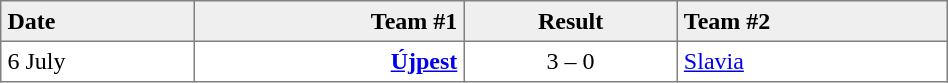<table border=1 cellspacing=0 cellpadding=4 style="border-collapse: collapse;" width=50%>
<tr bgcolor="efefef">
<th align=left>Date</th>
<th align=right>Team #1</th>
<th>Result</th>
<th align=left>Team #2</th>
</tr>
<tr>
<td align=left>6 July</td>
<td align=right><strong><a href='#'>Újpest</a></strong> </td>
<td align=center>3 – 0</td>
<td> <a href='#'>Slavia</a></td>
</tr>
</table>
